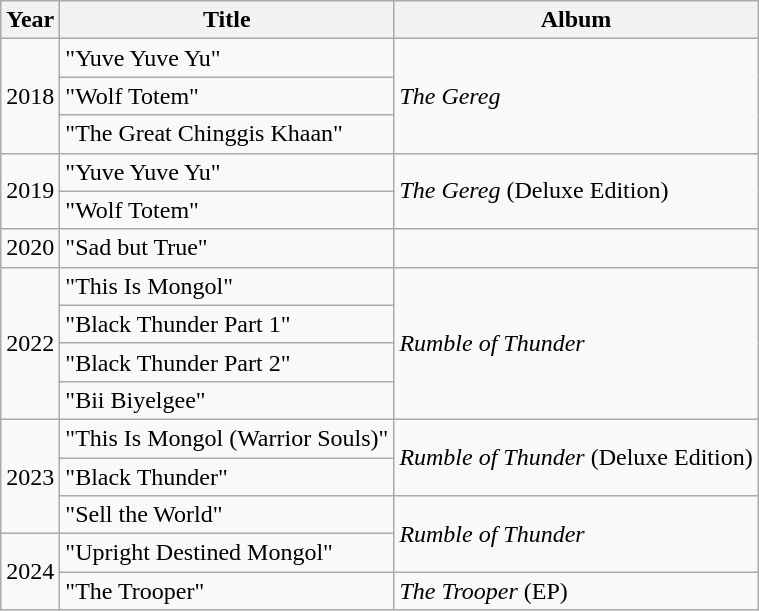<table class="wikitable">
<tr>
<th>Year</th>
<th>Title</th>
<th>Album</th>
</tr>
<tr>
<td rowspan=3>2018</td>
<td>"Yuve Yuve Yu"</td>
<td rowspan=3><em>The Gereg</em></td>
</tr>
<tr>
<td>"Wolf Totem"</td>
</tr>
<tr>
<td>"The Great Chinggis Khaan"</td>
</tr>
<tr>
<td rowspan=2>2019</td>
<td>"Yuve Yuve Yu"<br></td>
<td rowspan=2><em>The Gereg</em> (Deluxe Edition)</td>
</tr>
<tr>
<td>"Wolf Totem"<br></td>
</tr>
<tr>
<td>2020</td>
<td>"Sad but True"</td>
<td></td>
</tr>
<tr>
<td rowspan=4>2022</td>
<td>"This Is Mongol"</td>
<td rowspan=4><em>Rumble of Thunder</em></td>
</tr>
<tr>
<td>"Black Thunder Part 1"</td>
</tr>
<tr>
<td>"Black Thunder Part 2"</td>
</tr>
<tr>
<td>"Bii Biyelgee"</td>
</tr>
<tr>
<td rowspan=3>2023</td>
<td>"This Is Mongol (Warrior Souls)"<br></td>
<td rowspan=2><em>Rumble of Thunder</em> (Deluxe Edition)</td>
</tr>
<tr>
<td>"Black Thunder"<br></td>
</tr>
<tr>
<td>"Sell the World"</td>
<td rowspan=2><em>Rumble of Thunder</em></td>
</tr>
<tr>
<td rowspan=2>2024</td>
<td>"Upright Destined Mongol"</td>
</tr>
<tr>
<td>"The Trooper"</td>
<td><em>The Trooper</em> (EP)</td>
</tr>
</table>
